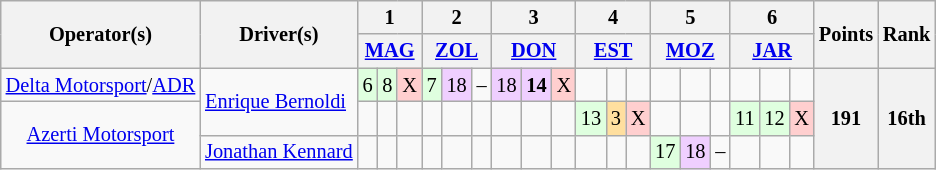<table class="wikitable" style="font-size: 85%">
<tr>
<th rowspan=2>Operator(s)</th>
<th rowspan=2>Driver(s)</th>
<th colspan=3>1</th>
<th colspan=3>2</th>
<th colspan=3>3</th>
<th colspan=3>4</th>
<th colspan=3>5</th>
<th colspan=3>6</th>
<th rowspan=2>Points</th>
<th rowspan=2>Rank</th>
</tr>
<tr>
<th colspan=3><a href='#'>MAG</a></th>
<th colspan=3><a href='#'>ZOL</a></th>
<th colspan=3><a href='#'>DON</a></th>
<th colspan=3><a href='#'>EST</a></th>
<th colspan=3><a href='#'>MOZ</a></th>
<th colspan=3><a href='#'>JAR</a></th>
</tr>
<tr>
<td align=center><a href='#'>Delta Motorsport</a>/<a href='#'>ADR</a></td>
<td rowspan=2> <a href='#'>Enrique Bernoldi</a></td>
<td style="background:#dfffdf;">6</td>
<td style="background:#dfffdf;">8</td>
<td style="background:#ffcfcf;">X</td>
<td style="background:#dfffdf;">7</td>
<td style="background:#efcfff;">18</td>
<td>–</td>
<td style="background:#efcfff;">18</td>
<td style="background:#efcfff;"><strong>14</strong></td>
<td style="background:#ffcfcf;">X</td>
<td></td>
<td></td>
<td></td>
<td></td>
<td></td>
<td></td>
<td></td>
<td></td>
<td></td>
<th rowspan=3>191</th>
<th rowspan=3>16th</th>
</tr>
<tr>
<td rowspan=2 align=center><a href='#'>Azerti Motorsport</a></td>
<td></td>
<td></td>
<td></td>
<td></td>
<td></td>
<td></td>
<td></td>
<td></td>
<td></td>
<td style="background:#dfffdf;">13</td>
<td style="background:#ffdf9f;">3</td>
<td style="background:#ffcfcf;">X</td>
<td></td>
<td></td>
<td></td>
<td style="background:#dfffdf;">11</td>
<td style="background:#dfffdf;">12</td>
<td style="background:#ffcfcf;">X</td>
</tr>
<tr>
<td> <a href='#'>Jonathan Kennard</a></td>
<td></td>
<td></td>
<td></td>
<td></td>
<td></td>
<td></td>
<td></td>
<td></td>
<td></td>
<td></td>
<td></td>
<td></td>
<td style="background:#dfffdf;">17</td>
<td style="background:#efcfff;">18</td>
<td>–</td>
<td></td>
<td></td>
<td></td>
</tr>
</table>
